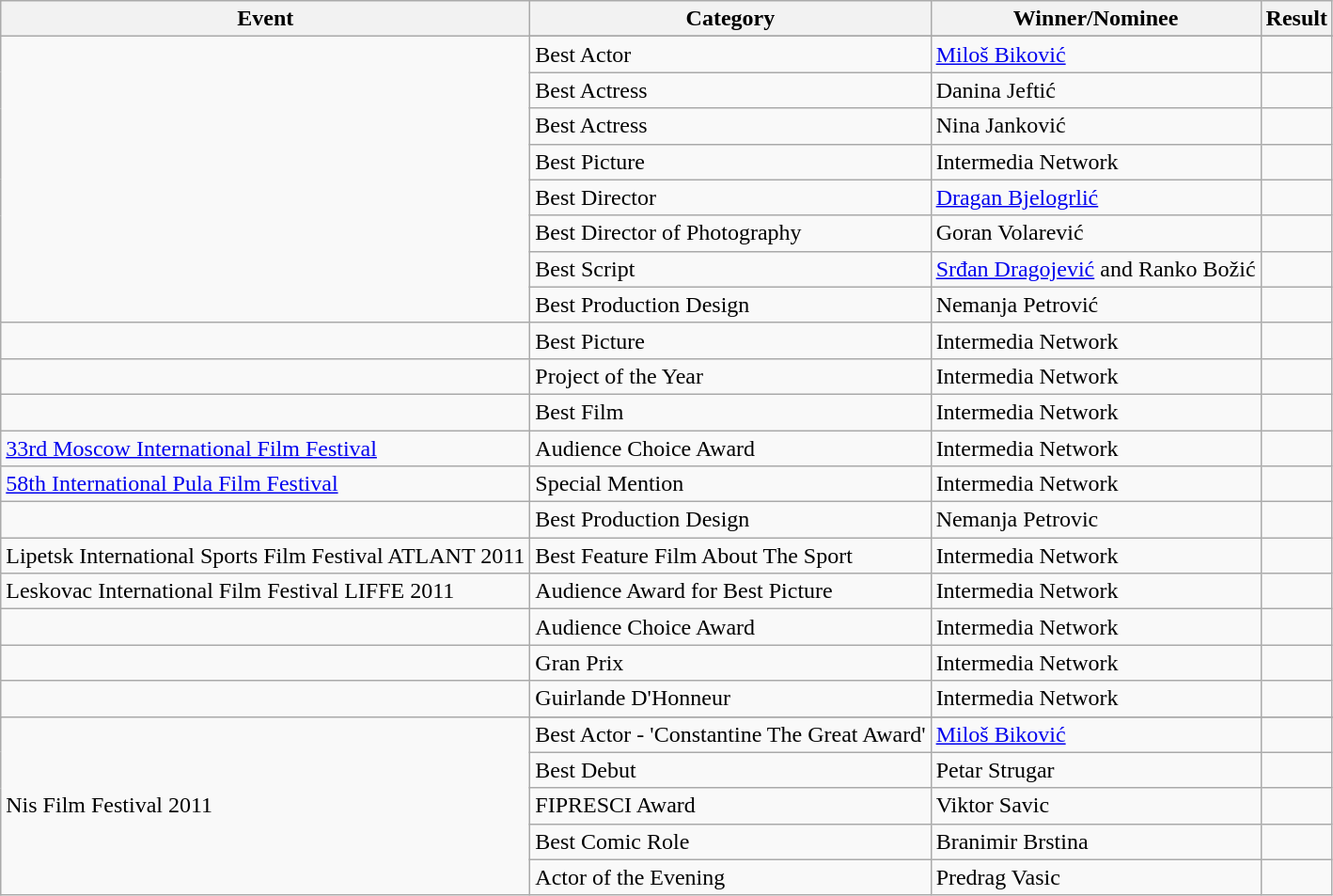<table class="wikitable">
<tr>
<th>Event</th>
<th>Category</th>
<th>Winner/Nominee</th>
<th>Result</th>
</tr>
<tr>
<td rowspan="9"></td>
</tr>
<tr>
<td>Best Actor</td>
<td><a href='#'>Miloš Biković</a></td>
<td></td>
</tr>
<tr>
<td>Best Actress</td>
<td>Danina Jeftić</td>
<td></td>
</tr>
<tr>
<td>Best Actress</td>
<td>Nina Janković</td>
<td></td>
</tr>
<tr>
<td>Best Picture</td>
<td>Intermedia Network</td>
<td></td>
</tr>
<tr>
<td>Best Director</td>
<td><a href='#'>Dragan Bjelogrlić</a></td>
<td></td>
</tr>
<tr>
<td>Best Director of Photography</td>
<td>Goran Volarević</td>
<td></td>
</tr>
<tr>
<td>Best Script</td>
<td><a href='#'>Srđan Dragojević</a> and Ranko Božić</td>
<td></td>
</tr>
<tr>
<td>Best Production Design</td>
<td>Nemanja Petrović</td>
<td></td>
</tr>
<tr>
<td></td>
<td>Best Picture</td>
<td>Intermedia Network</td>
<td></td>
</tr>
<tr>
<td></td>
<td>Project of the Year</td>
<td>Intermedia Network</td>
<td></td>
</tr>
<tr>
<td></td>
<td>Best Film</td>
<td>Intermedia Network</td>
<td></td>
</tr>
<tr>
<td><a href='#'>33rd Moscow International Film Festival</a></td>
<td>Audience Choice Award</td>
<td>Intermedia Network</td>
<td></td>
</tr>
<tr>
<td><a href='#'>58th International Pula Film Festival</a></td>
<td>Special Mention</td>
<td>Intermedia Network</td>
<td></td>
</tr>
<tr>
<td></td>
<td>Best Production Design</td>
<td>Nemanja Petrovic</td>
<td></td>
</tr>
<tr>
<td>Lipetsk International Sports Film Festival ATLANT 2011</td>
<td>Best Feature Film About The Sport</td>
<td>Intermedia Network</td>
<td></td>
</tr>
<tr>
<td>Leskovac International Film Festival LIFFE 2011</td>
<td>Audience Award for Best Picture</td>
<td>Intermedia Network</td>
<td></td>
</tr>
<tr>
<td></td>
<td>Audience Choice Award</td>
<td>Intermedia Network</td>
<td></td>
</tr>
<tr>
<td></td>
<td>Gran Prix</td>
<td>Intermedia Network</td>
<td></td>
</tr>
<tr>
<td></td>
<td>Guirlande D'Honneur</td>
<td>Intermedia Network</td>
<td></td>
</tr>
<tr>
<td rowspan="7">Nis Film Festival 2011</td>
</tr>
<tr>
<td>Best Actor - 'Constantine The Great Award'</td>
<td><a href='#'>Miloš Biković</a></td>
<td></td>
</tr>
<tr>
<td>Best Debut</td>
<td>Petar Strugar</td>
<td></td>
</tr>
<tr>
<td>FIPRESCI Award</td>
<td>Viktor Savic</td>
<td></td>
</tr>
<tr>
<td>Best Comic Role</td>
<td>Branimir Brstina</td>
<td></td>
</tr>
<tr>
<td>Actor of the Evening</td>
<td>Predrag Vasic</td>
<td></td>
</tr>
</table>
